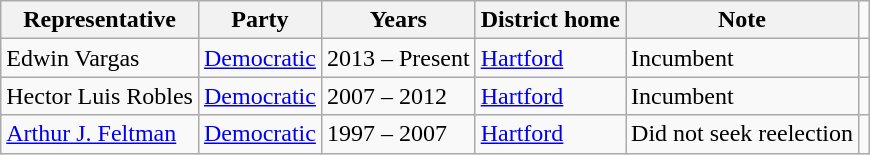<table class=wikitable>
<tr valign=bottom>
<th>Representative</th>
<th>Party</th>
<th>Years</th>
<th>District home</th>
<th>Note</th>
</tr>
<tr>
<td>Edwin Vargas</td>
<td><a href='#'>Democratic</a></td>
<td>2013 – Present</td>
<td><a href='#'>Hartford</a></td>
<td>Incumbent</td>
<td></td>
</tr>
<tr>
<td>Hector Luis Robles</td>
<td><a href='#'>Democratic</a></td>
<td>2007 – 2012</td>
<td><a href='#'>Hartford</a></td>
<td>Incumbent</td>
<td></td>
</tr>
<tr>
<td><a href='#'>Arthur J. Feltman</a></td>
<td><a href='#'>Democratic</a></td>
<td>1997 – 2007</td>
<td><a href='#'>Hartford</a></td>
<td>Did not seek reelection</td>
</tr>
</table>
